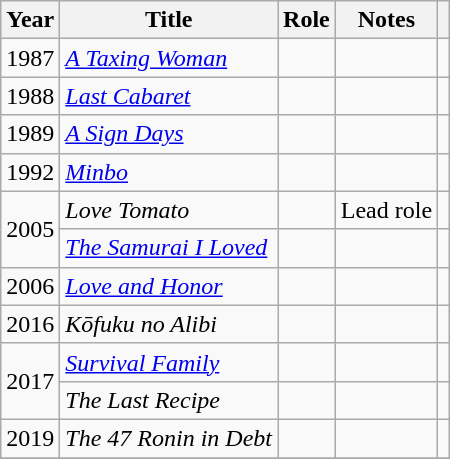<table class="wikitable sortable">
<tr>
<th>Year</th>
<th>Title</th>
<th>Role</th>
<th class="unsortable">Notes</th>
<th class="unsortable"></th>
</tr>
<tr>
<td>1987</td>
<td><em><a href='#'>A Taxing Woman</a></em></td>
<td></td>
<td></td>
<td></td>
</tr>
<tr>
<td>1988</td>
<td><em><a href='#'>Last Cabaret</a></em></td>
<td></td>
<td></td>
<td></td>
</tr>
<tr>
<td>1989</td>
<td><em><a href='#'>A Sign Days</a></em></td>
<td></td>
<td></td>
<td></td>
</tr>
<tr>
<td>1992</td>
<td><em><a href='#'>Minbo</a></em></td>
<td></td>
<td></td>
<td></td>
</tr>
<tr>
<td rowspan=2>2005</td>
<td><em>Love Tomato</em></td>
<td></td>
<td>Lead role</td>
<td></td>
</tr>
<tr>
<td><em><a href='#'>The Samurai I Loved</a></em></td>
<td></td>
<td></td>
<td></td>
</tr>
<tr>
<td>2006</td>
<td><em><a href='#'>Love and Honor</a></em></td>
<td></td>
<td></td>
<td></td>
</tr>
<tr>
<td>2016</td>
<td><em>Kōfuku no Alibi</em></td>
<td></td>
<td></td>
<td></td>
</tr>
<tr>
<td rowspan=2>2017</td>
<td><em><a href='#'>Survival Family</a></em></td>
<td></td>
<td></td>
<td></td>
</tr>
<tr>
<td><em>The Last Recipe</em></td>
<td></td>
<td></td>
<td></td>
</tr>
<tr>
<td>2019</td>
<td><em>The 47 Ronin in Debt</em></td>
<td></td>
<td></td>
<td></td>
</tr>
<tr>
</tr>
</table>
